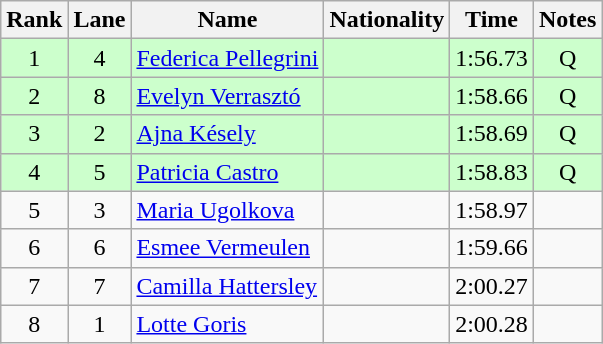<table class="wikitable sortable" style="text-align:center">
<tr>
<th>Rank</th>
<th>Lane</th>
<th>Name</th>
<th>Nationality</th>
<th>Time</th>
<th>Notes</th>
</tr>
<tr bgcolor=ccffcc>
<td>1</td>
<td>4</td>
<td align=left><a href='#'>Federica Pellegrini</a></td>
<td align=left></td>
<td>1:56.73</td>
<td>Q</td>
</tr>
<tr bgcolor=ccffcc>
<td>2</td>
<td>8</td>
<td align=left><a href='#'>Evelyn Verrasztó</a></td>
<td align=left></td>
<td>1:58.66</td>
<td>Q</td>
</tr>
<tr bgcolor=ccffcc>
<td>3</td>
<td>2</td>
<td align=left><a href='#'>Ajna Késely</a></td>
<td align=left></td>
<td>1:58.69</td>
<td>Q</td>
</tr>
<tr bgcolor=ccffcc>
<td>4</td>
<td>5</td>
<td align=left><a href='#'>Patricia Castro</a></td>
<td align=left></td>
<td>1:58.83</td>
<td>Q</td>
</tr>
<tr>
<td>5</td>
<td>3</td>
<td align=left><a href='#'>Maria Ugolkova</a></td>
<td align=left></td>
<td>1:58.97</td>
<td></td>
</tr>
<tr>
<td>6</td>
<td>6</td>
<td align=left><a href='#'>Esmee Vermeulen</a></td>
<td align=left></td>
<td>1:59.66</td>
<td></td>
</tr>
<tr>
<td>7</td>
<td>7</td>
<td align=left><a href='#'>Camilla Hattersley</a></td>
<td align=left></td>
<td>2:00.27</td>
<td></td>
</tr>
<tr>
<td>8</td>
<td>1</td>
<td align=left><a href='#'>Lotte Goris</a></td>
<td align=left></td>
<td>2:00.28</td>
<td></td>
</tr>
</table>
